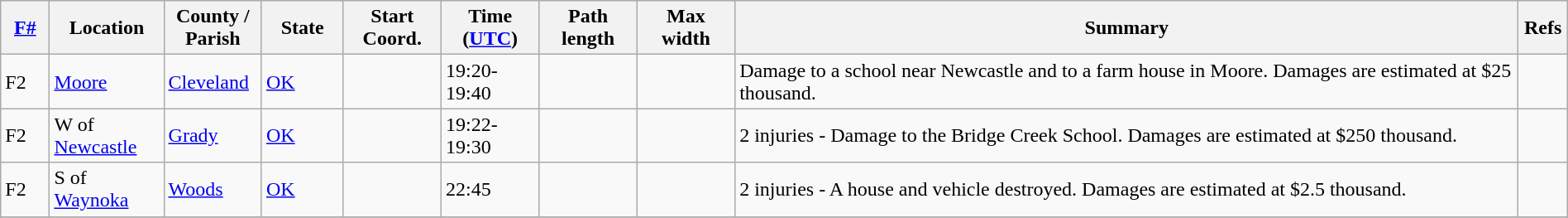<table class="wikitable sortable" style="width:100%;">
<tr>
<th scope="col"  style="width:3%; text-align:center;"><a href='#'>F#</a></th>
<th scope="col"  style="width:7%; text-align:center;" class="unsortable">Location</th>
<th scope="col"  style="width:6%; text-align:center;" class="unsortable">County / Parish</th>
<th scope="col"  style="width:5%; text-align:center;">State</th>
<th scope="col"  style="width:6%; text-align:center;">Start Coord.</th>
<th scope="col"  style="width:6%; text-align:center;">Time (<a href='#'>UTC</a>)</th>
<th scope="col"  style="width:6%; text-align:center;">Path length</th>
<th scope="col"  style="width:6%; text-align:center;">Max width</th>
<th scope="col" class="unsortable" style="width:48%; text-align:center;">Summary</th>
<th scope="col" class="unsortable" style="width:3%; text-align:center;">Refs</th>
</tr>
<tr>
<td bgcolor=>F2</td>
<td><a href='#'>Moore</a></td>
<td><a href='#'>Cleveland</a></td>
<td><a href='#'>OK</a></td>
<td></td>
<td>19:20-19:40</td>
<td></td>
<td></td>
<td>Damage to a school near Newcastle and to a farm house in Moore. Damages are estimated at $25 thousand.</td>
<td></td>
</tr>
<tr>
<td bgcolor=>F2</td>
<td>W of <a href='#'>Newcastle</a></td>
<td><a href='#'>Grady</a></td>
<td><a href='#'>OK</a></td>
<td></td>
<td>19:22-19:30</td>
<td></td>
<td></td>
<td>2 injuries - Damage to the Bridge Creek School. Damages are estimated at $250 thousand.</td>
<td></td>
</tr>
<tr>
<td bgcolor=>F2</td>
<td>S of <a href='#'>Waynoka</a></td>
<td><a href='#'>Woods</a></td>
<td><a href='#'>OK</a></td>
<td></td>
<td>22:45</td>
<td></td>
<td></td>
<td>2 injuries - A house and vehicle destroyed. Damages are estimated at $2.5 thousand.</td>
<td></td>
</tr>
<tr>
</tr>
</table>
